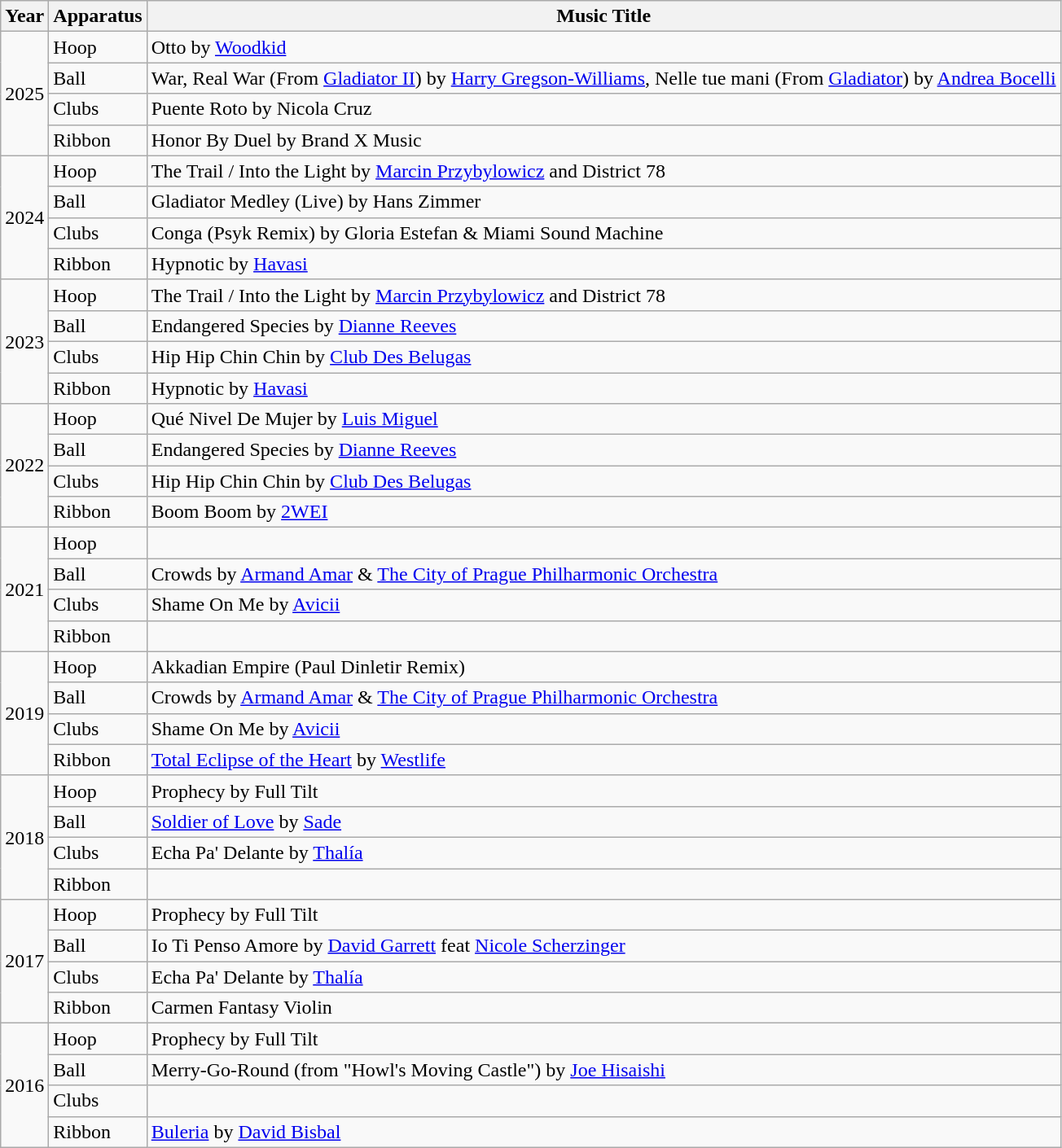<table class="wikitable">
<tr>
<th>Year</th>
<th>Apparatus</th>
<th>Music Title</th>
</tr>
<tr>
<td rowspan="4">2025</td>
<td>Hoop</td>
<td>Otto by <a href='#'>Woodkid</a></td>
</tr>
<tr>
<td>Ball</td>
<td>War, Real War (From <a href='#'>Gladiator II</a>) by <a href='#'>Harry Gregson-Williams</a>, Nelle tue mani (From <a href='#'>Gladiator</a>) by <a href='#'>Andrea Bocelli</a></td>
</tr>
<tr>
<td>Clubs</td>
<td>Puente Roto by Nicola Cruz</td>
</tr>
<tr>
<td>Ribbon</td>
<td>Honor By Duel by Brand X Music</td>
</tr>
<tr>
<td rowspan="4">2024</td>
<td>Hoop</td>
<td>The Trail / Into the Light by <a href='#'>Marcin Przybylowicz</a> and District 78</td>
</tr>
<tr>
<td>Ball</td>
<td>Gladiator Medley (Live) by Hans Zimmer</td>
</tr>
<tr>
<td>Clubs</td>
<td>Conga (Psyk Remix) by Gloria Estefan & Miami Sound Machine</td>
</tr>
<tr>
<td>Ribbon</td>
<td>Hypnotic by <a href='#'>Havasi</a></td>
</tr>
<tr>
<td rowspan="4">2023</td>
<td>Hoop</td>
<td>The Trail / Into the Light by <a href='#'>Marcin Przybylowicz</a> and District 78</td>
</tr>
<tr>
<td>Ball</td>
<td>Endangered Species by <a href='#'>Dianne Reeves</a></td>
</tr>
<tr>
<td>Clubs</td>
<td>Hip Hip Chin Chin by <a href='#'>Club Des Belugas</a></td>
</tr>
<tr>
<td>Ribbon</td>
<td>Hypnotic by <a href='#'>Havasi</a></td>
</tr>
<tr>
<td rowspan="4">2022</td>
<td>Hoop</td>
<td>Qué Nivel De Mujer by <a href='#'>Luis Miguel</a></td>
</tr>
<tr>
<td>Ball</td>
<td>Endangered Species by <a href='#'>Dianne Reeves</a></td>
</tr>
<tr>
<td>Clubs</td>
<td>Hip Hip Chin Chin by <a href='#'>Club Des Belugas</a></td>
</tr>
<tr>
<td>Ribbon</td>
<td>Boom Boom by <a href='#'>2WEI</a></td>
</tr>
<tr>
<td rowspan="4">2021</td>
<td>Hoop</td>
<td></td>
</tr>
<tr>
<td>Ball</td>
<td>Crowds by <a href='#'>Armand Amar</a> & <a href='#'>The City of Prague Philharmonic Orchestra</a></td>
</tr>
<tr>
<td>Clubs</td>
<td>Shame On Me by <a href='#'>Avicii</a></td>
</tr>
<tr>
<td>Ribbon</td>
<td></td>
</tr>
<tr>
<td rowspan="4">2019</td>
<td>Hoop</td>
<td>Akkadian Empire (Paul Dinletir Remix)</td>
</tr>
<tr>
<td>Ball</td>
<td>Crowds by <a href='#'>Armand Amar</a> & <a href='#'>The City of Prague Philharmonic Orchestra</a></td>
</tr>
<tr>
<td>Clubs</td>
<td>Shame On Me by <a href='#'>Avicii</a></td>
</tr>
<tr>
<td>Ribbon</td>
<td><a href='#'>Total Eclipse of the Heart</a> by <a href='#'>Westlife</a></td>
</tr>
<tr>
<td rowspan="4">2018</td>
<td>Hoop</td>
<td>Prophecy by Full Tilt</td>
</tr>
<tr>
<td>Ball</td>
<td><a href='#'>Soldier of Love</a> by <a href='#'>Sade</a></td>
</tr>
<tr>
<td>Clubs</td>
<td>Echa Pa' Delante by <a href='#'>Thalía</a></td>
</tr>
<tr>
<td>Ribbon</td>
<td></td>
</tr>
<tr>
<td rowspan="4">2017</td>
<td>Hoop</td>
<td>Prophecy by Full Tilt</td>
</tr>
<tr>
<td>Ball</td>
<td>Io Ti Penso Amore by <a href='#'>David Garrett</a> feat <a href='#'>Nicole Scherzinger</a></td>
</tr>
<tr>
<td>Clubs</td>
<td>Echa Pa' Delante by <a href='#'>Thalía</a></td>
</tr>
<tr>
<td>Ribbon</td>
<td>Carmen Fantasy Violin</td>
</tr>
<tr>
<td rowspan="4">2016</td>
<td>Hoop</td>
<td>Prophecy by Full Tilt</td>
</tr>
<tr>
<td>Ball</td>
<td>Merry-Go-Round (from "Howl's Moving Castle") by <a href='#'>Joe Hisaishi</a></td>
</tr>
<tr>
<td>Clubs</td>
<td></td>
</tr>
<tr>
<td>Ribbon</td>
<td><a href='#'>Buleria</a> by <a href='#'>David Bisbal</a></td>
</tr>
</table>
